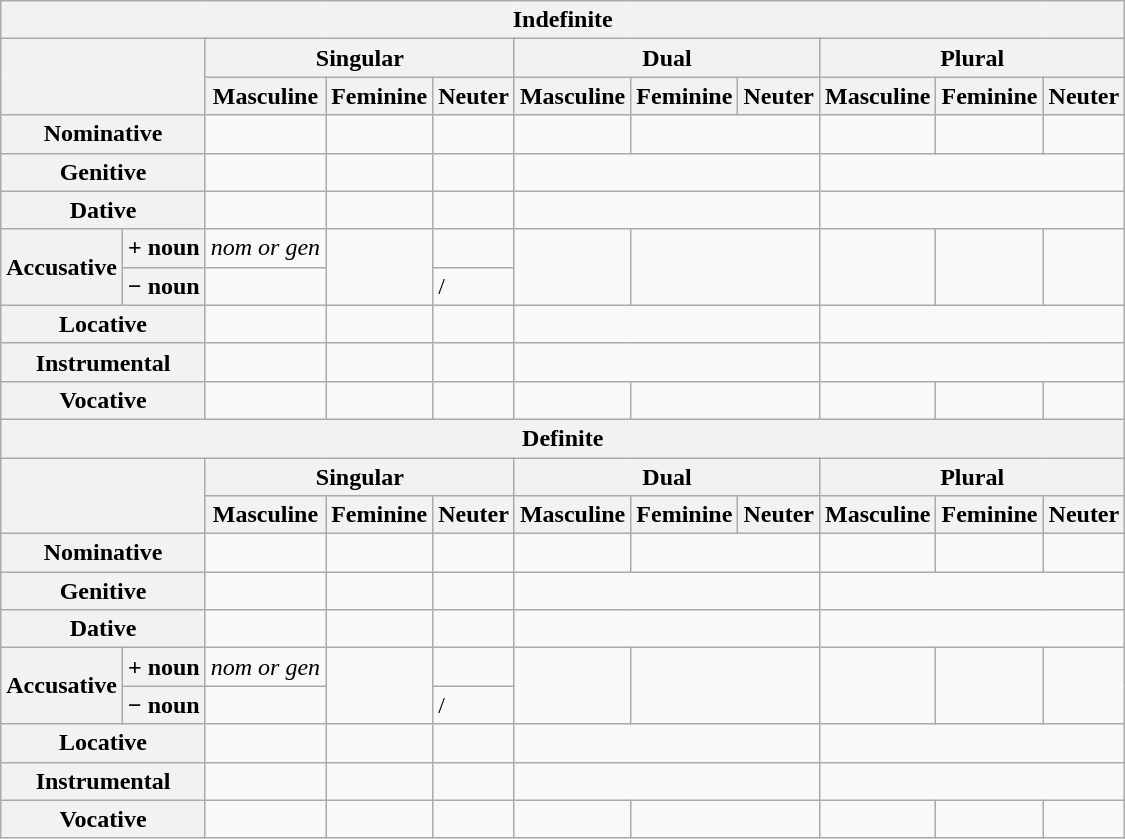<table class="wikitable">
<tr>
<th colspan="11">Indefinite</th>
</tr>
<tr>
<th colspan="2" rowspan="2"></th>
<th colspan="3">Singular</th>
<th colspan="3">Dual</th>
<th colspan="3">Plural</th>
</tr>
<tr>
<th>Masculine</th>
<th>Feminine</th>
<th>Neuter</th>
<th>Masculine</th>
<th>Feminine</th>
<th>Neuter</th>
<th>Masculine</th>
<th>Feminine</th>
<th>Neuter</th>
</tr>
<tr>
<th colspan="2">Nominative</th>
<td></td>
<td></td>
<td></td>
<td></td>
<td colspan="2"></td>
<td></td>
<td></td>
<td></td>
</tr>
<tr>
<th colspan="2">Genitive</th>
<td></td>
<td></td>
<td></td>
<td colspan="3"></td>
<td colspan="3"></td>
</tr>
<tr>
<th colspan="2">Dative</th>
<td></td>
<td></td>
<td></td>
<td colspan="3"></td>
<td colspan="3"></td>
</tr>
<tr>
<th rowspan="2">Accusative</th>
<th>+ noun</th>
<td><em>nom or gen</em></td>
<td rowspan="2"></td>
<td></td>
<td rowspan="2"></td>
<td colspan="2" rowspan="2"></td>
<td rowspan="2"></td>
<td rowspan="2"></td>
<td rowspan="2"></td>
</tr>
<tr>
<th>− noun</th>
<td></td>
<td> /<br></td>
</tr>
<tr>
<th colspan="2">Locative</th>
<td></td>
<td></td>
<td></td>
<td colspan="3"></td>
<td colspan="3"></td>
</tr>
<tr>
<th colspan="2">Instrumental</th>
<td></td>
<td></td>
<td></td>
<td colspan="3"></td>
<td colspan="3"></td>
</tr>
<tr>
<th colspan="2">Vocative</th>
<td></td>
<td></td>
<td></td>
<td></td>
<td colspan="2"></td>
<td></td>
<td></td>
<td></td>
</tr>
<tr>
<th colspan="11">Definite</th>
</tr>
<tr>
<th colspan="2" rowspan="2"></th>
<th colspan="3">Singular</th>
<th colspan="3">Dual</th>
<th colspan="3">Plural</th>
</tr>
<tr>
<th>Masculine</th>
<th>Feminine</th>
<th>Neuter</th>
<th>Masculine</th>
<th>Feminine</th>
<th>Neuter</th>
<th>Masculine</th>
<th>Feminine</th>
<th>Neuter</th>
</tr>
<tr>
<th colspan="2">Nominative</th>
<td></td>
<td></td>
<td></td>
<td></td>
<td colspan="2"></td>
<td></td>
<td></td>
<td></td>
</tr>
<tr>
<th colspan="2">Genitive</th>
<td></td>
<td></td>
<td></td>
<td colspan="3"></td>
<td colspan="3"></td>
</tr>
<tr>
<th colspan="2">Dative</th>
<td></td>
<td></td>
<td></td>
<td colspan="3"></td>
<td colspan="3"></td>
</tr>
<tr>
<th rowspan="2">Accusative</th>
<th>+ noun</th>
<td><em>nom or gen</em></td>
<td rowspan="2"></td>
<td></td>
<td rowspan="2"></td>
<td colspan="2" rowspan="2"></td>
<td rowspan="2"></td>
<td rowspan="2"></td>
<td rowspan="2"></td>
</tr>
<tr>
<th>− noun</th>
<td></td>
<td> /<br></td>
</tr>
<tr>
<th colspan="2">Locative</th>
<td></td>
<td></td>
<td></td>
<td colspan="3"></td>
<td colspan="3"></td>
</tr>
<tr>
<th colspan="2">Instrumental</th>
<td></td>
<td></td>
<td></td>
<td colspan="3"></td>
<td colspan="3"></td>
</tr>
<tr>
<th colspan="2">Vocative</th>
<td></td>
<td></td>
<td></td>
<td></td>
<td colspan="2"></td>
<td></td>
<td></td>
<td></td>
</tr>
</table>
